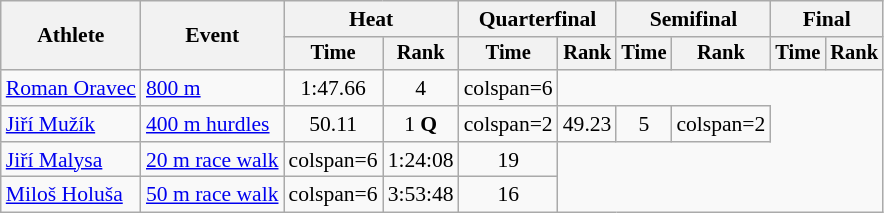<table class=wikitable style=font-size:90%;text-align:center>
<tr>
<th rowspan=2>Athlete</th>
<th rowspan=2>Event</th>
<th colspan=2>Heat</th>
<th colspan=2>Quarterfinal</th>
<th colspan=2>Semifinal</th>
<th colspan=2>Final</th>
</tr>
<tr style=font-size:95%>
<th>Time</th>
<th>Rank</th>
<th>Time</th>
<th>Rank</th>
<th>Time</th>
<th>Rank</th>
<th>Time</th>
<th>Rank</th>
</tr>
<tr>
<td align=left><a href='#'>Roman Oravec</a></td>
<td align=left><a href='#'>800 m</a></td>
<td>1:47.66</td>
<td>4</td>
<td>colspan=6 </td>
</tr>
<tr>
<td align=left><a href='#'>Jiří Mužík</a></td>
<td align=left><a href='#'>400 m hurdles</a></td>
<td>50.11</td>
<td>1 <strong>Q</strong></td>
<td>colspan=2 </td>
<td>49.23</td>
<td>5</td>
<td>colspan=2 </td>
</tr>
<tr>
<td align=left><a href='#'>Jiří Malysa</a></td>
<td align=left><a href='#'>20 m race walk</a></td>
<td>colspan=6 </td>
<td>1:24:08</td>
<td>19</td>
</tr>
<tr>
<td align=left><a href='#'>Miloš Holuša</a></td>
<td align=left><a href='#'>50 m race walk</a></td>
<td>colspan=6 </td>
<td>3:53:48</td>
<td>16</td>
</tr>
</table>
